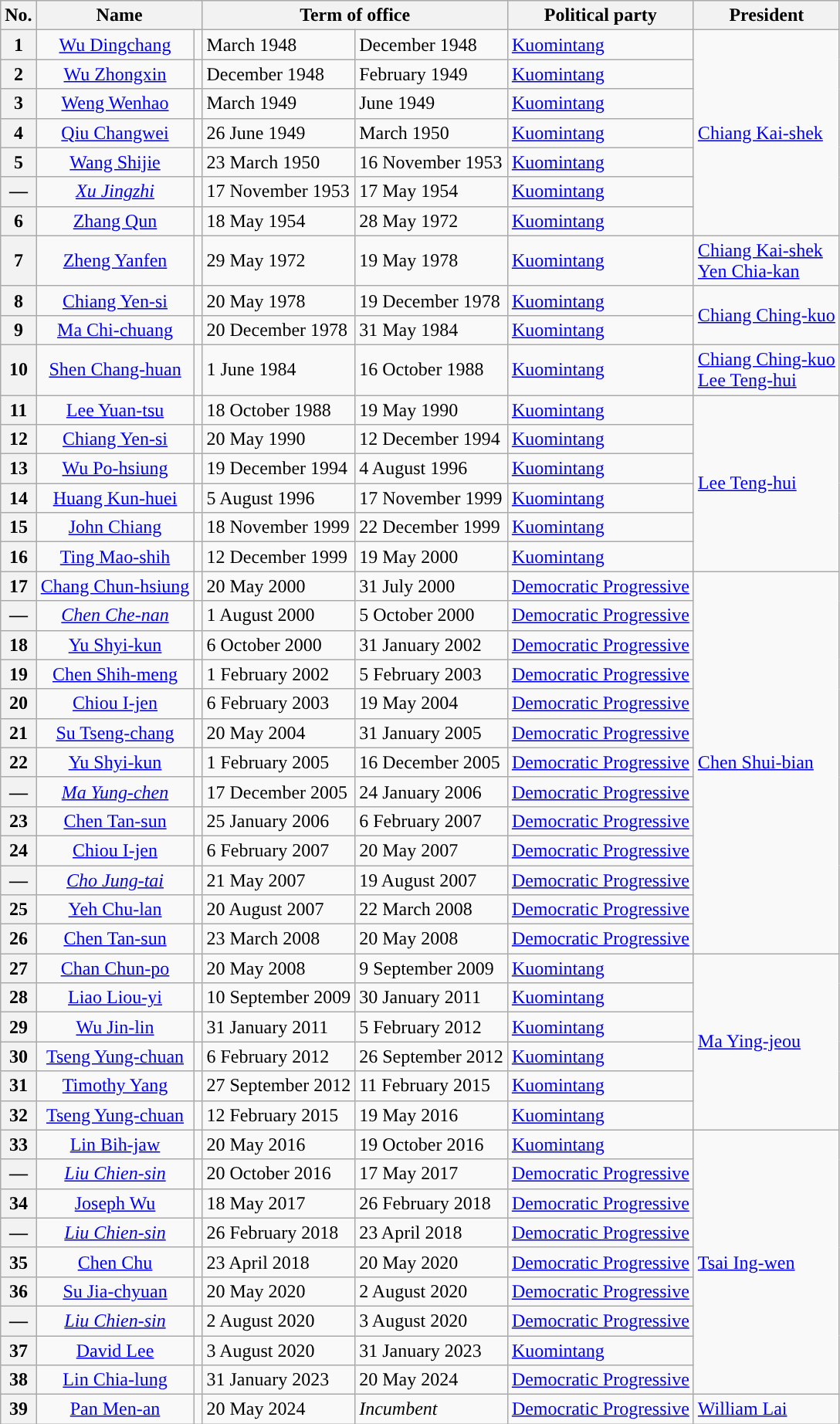<table class="wikitable">
<tr>
<th>No.</th>
<th colspan=2>Name</th>
<th colspan=2>Term of office</th>
<th>Political party</th>
<th>President</th>
</tr>
<tr>
<th style="background:">1</th>
<td align=center><a href='#'>Wu Dingchang</a></td>
<td align=center></td>
<td>March 1948</td>
<td>December 1948</td>
<td><a href='#'>Kuomintang</a></td>
<td rowspan=7><a href='#'>Chiang Kai-shek</a></td>
</tr>
<tr>
<th style="background:">2</th>
<td align=center><a href='#'>Wu Zhongxin</a></td>
<td align=center></td>
<td>December 1948</td>
<td>February 1949</td>
<td><a href='#'>Kuomintang</a></td>
</tr>
<tr>
<th style="background:">3</th>
<td align=center><a href='#'>Weng Wenhao</a></td>
<td align=center></td>
<td>March 1949</td>
<td>June 1949</td>
<td><a href='#'>Kuomintang</a></td>
</tr>
<tr>
<th style="background:">4</th>
<td align=center><a href='#'>Qiu Changwei</a></td>
<td align=center></td>
<td>26 June 1949</td>
<td>March 1950</td>
<td><a href='#'>Kuomintang</a></td>
</tr>
<tr>
<th style="background:">5</th>
<td align=center><a href='#'>Wang Shijie</a></td>
<td align=center></td>
<td>23 March 1950</td>
<td>16 November 1953</td>
<td><a href='#'>Kuomintang</a></td>
</tr>
<tr>
<th style="background:">—</th>
<td align=center><em><a href='#'>Xu Jingzhi</a></em></td>
<td align=center></td>
<td>17 November 1953</td>
<td>17 May 1954</td>
<td><a href='#'>Kuomintang</a></td>
</tr>
<tr>
<th style="background:">6</th>
<td align=center><a href='#'>Zhang Qun</a></td>
<td align=center></td>
<td>18 May 1954</td>
<td>28 May 1972</td>
<td><a href='#'>Kuomintang</a></td>
</tr>
<tr>
<th style="background:">7</th>
<td align=center><a href='#'>Zheng Yanfen</a></td>
<td align=center></td>
<td>29 May 1972</td>
<td>19 May 1978</td>
<td><a href='#'>Kuomintang</a></td>
<td><a href='#'>Chiang Kai-shek</a><br><a href='#'>Yen Chia-kan</a></td>
</tr>
<tr>
<th style="background:">8</th>
<td align=center><a href='#'>Chiang Yen-si</a></td>
<td align=center></td>
<td>20 May 1978</td>
<td>19 December 1978</td>
<td><a href='#'>Kuomintang</a></td>
<td rowspan=2><a href='#'>Chiang Ching-kuo</a></td>
</tr>
<tr>
<th style="background:">9</th>
<td align=center><a href='#'>Ma Chi-chuang</a></td>
<td align=center></td>
<td>20 December 1978</td>
<td>31 May 1984</td>
<td><a href='#'>Kuomintang</a></td>
</tr>
<tr>
<th style="background:">10</th>
<td align=center><a href='#'>Shen Chang-huan</a></td>
<td align=center></td>
<td>1 June 1984</td>
<td>16 October 1988</td>
<td><a href='#'>Kuomintang</a></td>
<td><a href='#'>Chiang Ching-kuo</a><br><a href='#'>Lee Teng-hui</a></td>
</tr>
<tr>
<th style="background:">11</th>
<td align=center><a href='#'>Lee Yuan-tsu</a></td>
<td align=center></td>
<td>18 October 1988</td>
<td>19 May 1990</td>
<td><a href='#'>Kuomintang</a></td>
<td rowspan=6><a href='#'>Lee Teng-hui</a></td>
</tr>
<tr>
<th style="background:">12</th>
<td align=center><a href='#'>Chiang Yen-si</a></td>
<td align=center></td>
<td>20 May 1990</td>
<td>12 December 1994</td>
<td><a href='#'>Kuomintang</a></td>
</tr>
<tr>
<th style="background:">13</th>
<td align=center><a href='#'>Wu Po-hsiung</a></td>
<td align=center></td>
<td>19 December 1994</td>
<td>4 August 1996</td>
<td><a href='#'>Kuomintang</a></td>
</tr>
<tr>
<th style="background:">14</th>
<td align=center><a href='#'>Huang Kun-huei</a></td>
<td align=center></td>
<td>5 August 1996</td>
<td>17 November 1999</td>
<td><a href='#'>Kuomintang</a></td>
</tr>
<tr>
<th style="background:">15</th>
<td align=center><a href='#'>John Chiang</a></td>
<td align=center></td>
<td>18 November 1999</td>
<td>22 December 1999</td>
<td><a href='#'>Kuomintang</a></td>
</tr>
<tr>
<th style="background:">16</th>
<td align=center><a href='#'>Ting Mao-shih</a></td>
<td align=center></td>
<td>12 December 1999</td>
<td>19 May 2000</td>
<td><a href='#'>Kuomintang</a></td>
</tr>
<tr>
<th style="background:">17</th>
<td align=center><a href='#'>Chang Chun-hsiung</a></td>
<td align=center></td>
<td>20 May 2000</td>
<td>31 July 2000</td>
<td><a href='#'>Democratic Progressive</a></td>
<td rowspan=13><a href='#'>Chen Shui-bian</a></td>
</tr>
<tr>
<th style="background:">—</th>
<td align=center><em><a href='#'>Chen Che-nan</a></em></td>
<td align=center></td>
<td>1 August 2000</td>
<td>5 October 2000</td>
<td><a href='#'>Democratic Progressive</a></td>
</tr>
<tr>
<th style="background:">18</th>
<td align=center><a href='#'>Yu Shyi-kun</a></td>
<td align=center></td>
<td>6 October 2000</td>
<td>31 January 2002</td>
<td><a href='#'>Democratic Progressive</a></td>
</tr>
<tr>
<th style="background:">19</th>
<td align=center><a href='#'>Chen Shih-meng</a></td>
<td align=center></td>
<td>1 February 2002</td>
<td>5 February 2003</td>
<td><a href='#'>Democratic Progressive</a></td>
</tr>
<tr>
<th style="background:">20</th>
<td align=center><a href='#'>Chiou I-jen</a></td>
<td align=center></td>
<td>6 February 2003</td>
<td>19 May 2004</td>
<td><a href='#'>Democratic Progressive</a></td>
</tr>
<tr>
<th style="background:">21</th>
<td align=center><a href='#'>Su Tseng-chang</a></td>
<td align=center></td>
<td>20 May 2004</td>
<td>31 January 2005</td>
<td><a href='#'>Democratic Progressive</a></td>
</tr>
<tr>
<th style="background:">22</th>
<td align=center><a href='#'>Yu Shyi-kun</a></td>
<td align=center></td>
<td>1 February 2005</td>
<td>16 December 2005</td>
<td><a href='#'>Democratic Progressive</a></td>
</tr>
<tr>
<th style="background:">—</th>
<td align=center><em><a href='#'>Ma Yung-chen</a></em></td>
<td align=center></td>
<td>17 December 2005</td>
<td>24 January 2006</td>
<td><a href='#'>Democratic Progressive</a></td>
</tr>
<tr>
<th style="background:">23</th>
<td align=center><a href='#'>Chen Tan-sun</a></td>
<td align=center></td>
<td>25 January 2006</td>
<td>6 February 2007</td>
<td><a href='#'>Democratic Progressive</a></td>
</tr>
<tr>
<th style="background:">24</th>
<td align=center><a href='#'>Chiou I-jen</a></td>
<td align=center></td>
<td>6 February 2007</td>
<td>20 May 2007</td>
<td><a href='#'>Democratic Progressive</a></td>
</tr>
<tr>
<th style="background:">—</th>
<td align=center><em><a href='#'>Cho Jung-tai</a></em></td>
<td align=center></td>
<td>21 May 2007</td>
<td>19 August 2007</td>
<td><a href='#'>Democratic Progressive</a></td>
</tr>
<tr>
<th style="background:">25</th>
<td align=center><a href='#'>Yeh Chu-lan</a></td>
<td align=center></td>
<td>20 August 2007</td>
<td>22 March 2008</td>
<td><a href='#'>Democratic Progressive</a></td>
</tr>
<tr>
<th style="background:">26</th>
<td align=center><a href='#'>Chen Tan-sun</a></td>
<td align=center></td>
<td>23 March 2008</td>
<td>20 May 2008</td>
<td><a href='#'>Democratic Progressive</a></td>
</tr>
<tr>
<th style="background:">27</th>
<td align=center><a href='#'>Chan Chun-po</a></td>
<td align=center></td>
<td>20 May 2008</td>
<td>9 September 2009</td>
<td><a href='#'>Kuomintang</a></td>
<td rowspan=6><a href='#'>Ma Ying-jeou</a></td>
</tr>
<tr>
<th style="background:">28</th>
<td align=center><a href='#'>Liao Liou-yi</a></td>
<td align=center></td>
<td>10 September 2009</td>
<td>30 January 2011</td>
<td><a href='#'>Kuomintang</a></td>
</tr>
<tr>
<th style="background:">29</th>
<td align=center><a href='#'>Wu Jin-lin</a></td>
<td align=center></td>
<td>31 January 2011</td>
<td>5 February 2012</td>
<td><a href='#'>Kuomintang</a></td>
</tr>
<tr>
<th style="background:">30</th>
<td align=center><a href='#'>Tseng Yung-chuan</a></td>
<td align=center></td>
<td>6 February 2012</td>
<td>26 September 2012</td>
<td><a href='#'>Kuomintang</a></td>
</tr>
<tr>
<th style="background:">31</th>
<td align=center><a href='#'>Timothy Yang</a></td>
<td align=center></td>
<td>27 September 2012</td>
<td>11 February 2015</td>
<td><a href='#'>Kuomintang</a></td>
</tr>
<tr>
<th style="background:">32</th>
<td align=center><a href='#'>Tseng Yung-chuan</a></td>
<td align=center></td>
<td>12 February 2015</td>
<td>19 May 2016</td>
<td><a href='#'>Kuomintang</a></td>
</tr>
<tr>
<th style="background:">33</th>
<td align=center><a href='#'>Lin Bih-jaw</a></td>
<td align=center></td>
<td>20 May 2016</td>
<td>19 October 2016</td>
<td><a href='#'>Kuomintang</a></td>
<td rowspan="9"><a href='#'>Tsai Ing-wen</a></td>
</tr>
<tr>
<th style="background:">—</th>
<td align=center><em><a href='#'>Liu Chien-sin</a></em></td>
<td align=center></td>
<td>20 October 2016</td>
<td>17 May 2017</td>
<td><a href='#'>Democratic Progressive</a></td>
</tr>
<tr>
<th style="background:">34</th>
<td align=center><a href='#'>Joseph Wu</a></td>
<td align=center></td>
<td>18 May 2017</td>
<td>26 February 2018</td>
<td><a href='#'>Democratic Progressive</a></td>
</tr>
<tr>
<th style="background:">—</th>
<td align=center><em><a href='#'>Liu Chien-sin</a></em></td>
<td align=center></td>
<td>26 February 2018</td>
<td>23 April 2018</td>
<td><a href='#'>Democratic Progressive</a></td>
</tr>
<tr>
<th style="background:">35</th>
<td align=center><a href='#'>Chen Chu</a></td>
<td align=center></td>
<td>23 April 2018</td>
<td>20 May 2020</td>
<td><a href='#'>Democratic Progressive</a></td>
</tr>
<tr>
<th style="background:">36</th>
<td align=center><a href='#'>Su Jia-chyuan</a></td>
<td align=center></td>
<td>20 May 2020</td>
<td>2 August 2020</td>
<td><a href='#'>Democratic Progressive</a></td>
</tr>
<tr>
<th style="background:">—</th>
<td align=center><em><a href='#'>Liu Chien-sin</a></em></td>
<td align=center></td>
<td>2 August 2020</td>
<td>3 August 2020</td>
<td><a href='#'>Democratic Progressive</a></td>
</tr>
<tr>
<th style="background:">37</th>
<td align=center><a href='#'>David Lee</a></td>
<td align=center></td>
<td>3 August 2020</td>
<td>31 January 2023</td>
<td><a href='#'>Kuomintang</a></td>
</tr>
<tr>
<th style="background:">38</th>
<td align=center><a href='#'>Lin Chia-lung</a></td>
<td align=center></td>
<td>31 January 2023</td>
<td>20 May 2024</td>
<td><a href='#'>Democratic Progressive</a></td>
</tr>
<tr>
<th style="background:">39</th>
<td align=center><a href='#'>Pan Men-an</a></td>
<td align=center></td>
<td>20 May 2024</td>
<td><em>Incumbent</em></td>
<td><a href='#'>Democratic Progressive</a></td>
<td rowspan="9"><a href='#'>William Lai</a></td>
</tr>
</table>
